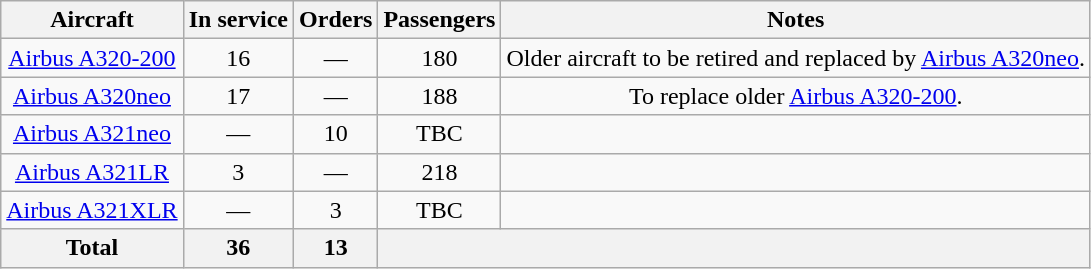<table class="wikitable" style="text-align:center;">
<tr>
<th>Aircraft</th>
<th>In service</th>
<th>Orders</th>
<th>Passengers</th>
<th>Notes</th>
</tr>
<tr>
<td><a href='#'>Airbus A320-200</a></td>
<td>16</td>
<td>—</td>
<td>180</td>
<td>Older aircraft to be retired and replaced by <a href='#'>Airbus A320neo</a>.</td>
</tr>
<tr>
<td><a href='#'>Airbus A320neo</a></td>
<td>17</td>
<td>—</td>
<td>188</td>
<td>To replace older <a href='#'>Airbus A320-200</a>.</td>
</tr>
<tr>
<td><a href='#'>Airbus A321neo</a></td>
<td>—</td>
<td>10</td>
<td>TBC</td>
<td></td>
</tr>
<tr>
<td><a href='#'>Airbus A321LR</a></td>
<td>3</td>
<td>—</td>
<td>218</td>
<td></td>
</tr>
<tr>
<td><a href='#'>Airbus A321XLR</a></td>
<td>—</td>
<td>3</td>
<td>TBC</td>
<td></td>
</tr>
<tr>
<th>Total</th>
<th>36</th>
<th>13</th>
<th colspan="2"></th>
</tr>
</table>
